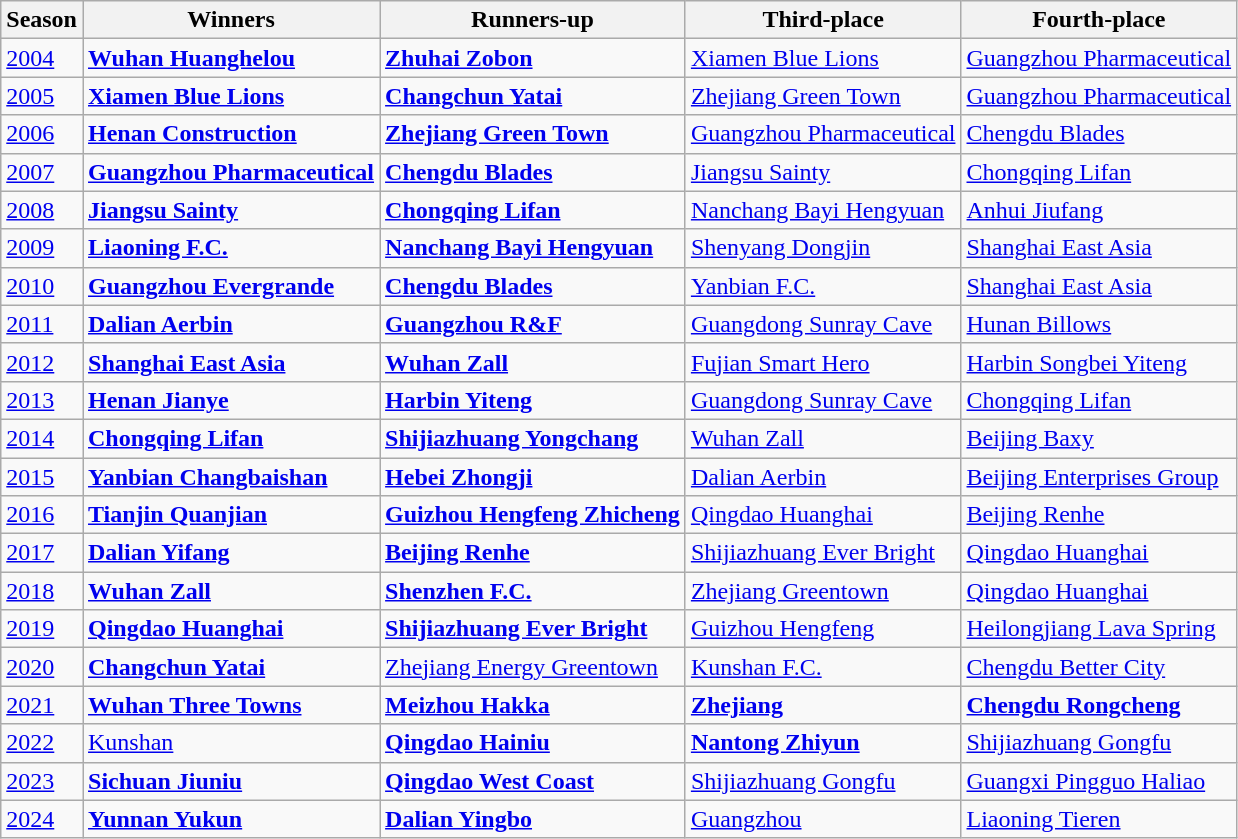<table class="wikitable">
<tr>
<th>Season</th>
<th>Winners</th>
<th>Runners-up</th>
<th>Third-place</th>
<th>Fourth-place</th>
</tr>
<tr>
<td><a href='#'>2004</a></td>
<td><strong><a href='#'>Wuhan Huanghelou</a></strong></td>
<td><strong><a href='#'>Zhuhai Zobon</a></strong></td>
<td><a href='#'>Xiamen Blue Lions</a></td>
<td><a href='#'>Guangzhou Pharmaceutical</a></td>
</tr>
<tr>
<td><a href='#'>2005</a></td>
<td><strong><a href='#'>Xiamen Blue Lions</a></strong></td>
<td><strong><a href='#'>Changchun Yatai</a></strong></td>
<td><a href='#'>Zhejiang Green Town</a></td>
<td><a href='#'>Guangzhou Pharmaceutical</a></td>
</tr>
<tr>
<td><a href='#'>2006</a></td>
<td><strong><a href='#'>Henan Construction</a></strong></td>
<td><strong><a href='#'>Zhejiang Green Town</a></strong></td>
<td><a href='#'>Guangzhou Pharmaceutical</a></td>
<td><a href='#'>Chengdu Blades</a></td>
</tr>
<tr>
<td><a href='#'>2007</a></td>
<td><strong><a href='#'>Guangzhou Pharmaceutical</a></strong></td>
<td><strong><a href='#'>Chengdu Blades</a></strong></td>
<td><a href='#'>Jiangsu Sainty</a></td>
<td><a href='#'>Chongqing Lifan</a></td>
</tr>
<tr>
<td><a href='#'>2008</a></td>
<td><strong><a href='#'>Jiangsu Sainty</a></strong></td>
<td><strong><a href='#'>Chongqing Lifan</a></strong></td>
<td><a href='#'>Nanchang Bayi Hengyuan</a></td>
<td><a href='#'>Anhui Jiufang</a></td>
</tr>
<tr>
<td><a href='#'>2009</a></td>
<td><strong><a href='#'>Liaoning F.C.</a></strong></td>
<td><strong><a href='#'>Nanchang Bayi Hengyuan</a></strong></td>
<td><a href='#'>Shenyang Dongjin</a></td>
<td><a href='#'>Shanghai East Asia</a></td>
</tr>
<tr>
<td><a href='#'>2010</a></td>
<td><strong><a href='#'>Guangzhou Evergrande</a></strong></td>
<td><strong><a href='#'>Chengdu Blades</a></strong></td>
<td><a href='#'>Yanbian F.C.</a></td>
<td><a href='#'>Shanghai East Asia</a></td>
</tr>
<tr>
<td><a href='#'>2011</a></td>
<td><strong><a href='#'>Dalian Aerbin</a></strong></td>
<td><strong><a href='#'>Guangzhou R&F</a></strong></td>
<td><a href='#'>Guangdong Sunray Cave</a></td>
<td><a href='#'>Hunan Billows</a></td>
</tr>
<tr>
<td><a href='#'>2012</a></td>
<td><strong><a href='#'>Shanghai East Asia</a></strong></td>
<td><strong><a href='#'>Wuhan Zall</a></strong></td>
<td><a href='#'>Fujian Smart Hero</a></td>
<td><a href='#'>Harbin Songbei Yiteng</a></td>
</tr>
<tr>
<td><a href='#'>2013</a></td>
<td><strong><a href='#'>Henan Jianye</a></strong></td>
<td><strong><a href='#'>Harbin Yiteng</a></strong></td>
<td><a href='#'>Guangdong Sunray Cave</a></td>
<td><a href='#'>Chongqing Lifan</a></td>
</tr>
<tr>
<td><a href='#'>2014</a></td>
<td><strong><a href='#'>Chongqing Lifan</a></strong></td>
<td><strong><a href='#'>Shijiazhuang Yongchang</a></strong></td>
<td><a href='#'>Wuhan Zall</a></td>
<td><a href='#'>Beijing Baxy</a></td>
</tr>
<tr>
<td><a href='#'>2015</a></td>
<td><strong><a href='#'>Yanbian Changbaishan</a></strong></td>
<td><strong><a href='#'>Hebei Zhongji</a></strong></td>
<td><a href='#'>Dalian Aerbin</a></td>
<td><a href='#'>Beijing Enterprises Group</a></td>
</tr>
<tr>
<td><a href='#'>2016</a></td>
<td><strong><a href='#'>Tianjin Quanjian</a></strong></td>
<td><strong><a href='#'>Guizhou Hengfeng Zhicheng</a></strong></td>
<td><a href='#'>Qingdao Huanghai</a></td>
<td><a href='#'>Beijing Renhe</a></td>
</tr>
<tr>
<td><a href='#'>2017</a></td>
<td><strong><a href='#'>Dalian Yifang</a></strong></td>
<td><strong><a href='#'>Beijing Renhe</a></strong></td>
<td><a href='#'>Shijiazhuang Ever Bright</a></td>
<td><a href='#'>Qingdao Huanghai</a></td>
</tr>
<tr>
<td><a href='#'>2018</a></td>
<td><strong><a href='#'>Wuhan Zall</a></strong></td>
<td><strong><a href='#'>Shenzhen F.C.</a></strong></td>
<td><a href='#'>Zhejiang Greentown</a></td>
<td><a href='#'>Qingdao Huanghai</a></td>
</tr>
<tr>
<td><a href='#'>2019</a></td>
<td><strong><a href='#'>Qingdao Huanghai</a></strong></td>
<td><strong><a href='#'>Shijiazhuang Ever Bright</a></strong></td>
<td><a href='#'>Guizhou Hengfeng</a></td>
<td><a href='#'>Heilongjiang Lava Spring</a></td>
</tr>
<tr>
<td><a href='#'>2020</a></td>
<td><strong><a href='#'>Changchun Yatai</a></strong></td>
<td><a href='#'>Zhejiang Energy Greentown</a></td>
<td><a href='#'>Kunshan F.C.</a></td>
<td><a href='#'>Chengdu Better City</a></td>
</tr>
<tr>
<td><a href='#'>2021</a></td>
<td><strong><a href='#'>Wuhan Three Towns</a></strong></td>
<td><strong><a href='#'>Meizhou Hakka</a></strong></td>
<td><strong><a href='#'>Zhejiang</a></strong></td>
<td><strong><a href='#'>Chengdu Rongcheng</a></strong></td>
</tr>
<tr>
<td><a href='#'>2022</a></td>
<td><a href='#'>Kunshan</a></td>
<td><strong><a href='#'>Qingdao Hainiu</a></strong></td>
<td><strong><a href='#'>Nantong Zhiyun</a></strong></td>
<td><a href='#'>Shijiazhuang Gongfu</a></td>
</tr>
<tr>
<td><a href='#'>2023</a></td>
<td><strong><a href='#'>Sichuan Jiuniu</a></strong></td>
<td><strong><a href='#'>Qingdao West Coast</a></strong></td>
<td><a href='#'>Shijiazhuang Gongfu</a></td>
<td><a href='#'>Guangxi Pingguo Haliao</a></td>
</tr>
<tr>
<td><a href='#'>2024</a></td>
<td><strong><a href='#'>Yunnan Yukun</a></strong></td>
<td><strong><a href='#'>Dalian Yingbo</a></strong></td>
<td><a href='#'>Guangzhou</a></td>
<td><a href='#'>Liaoning Tieren</a></td>
</tr>
</table>
